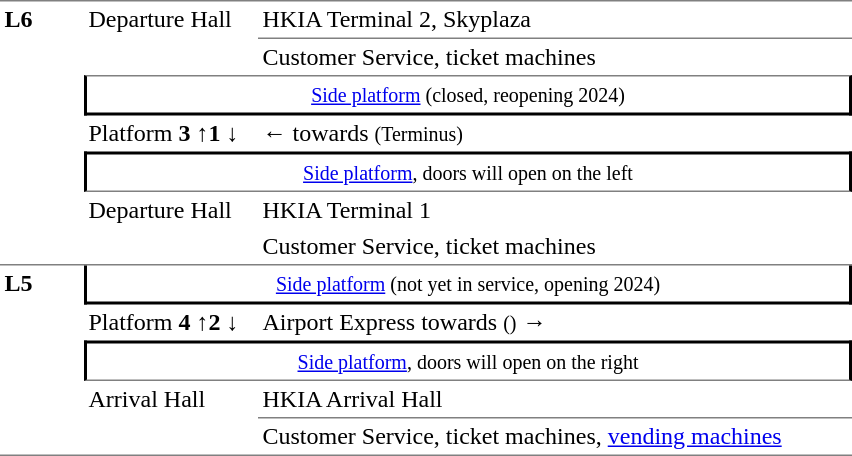<table border=0 cellspacing=0 cellpadding=3>
<tr>
<td style="border-top:solid 1px gray;border-bottom:solid 1px gray;width:50px;vertical-align:top;" rowspan=7><strong>L6</strong></td>
<td style="border-top:solid 1px gray;width:110px;vertical-align:top;" rowspan=2>Departure Hall</td>
<td style="border-top:solid 1px gray;width:390px;vertical-align:top;">HKIA Terminal 2, Skyplaza</td>
</tr>
<tr>
<td style="border-top:solid 1px gray;">Customer Service, ticket machines</td>
</tr>
<tr>
<td style="border-top:solid 1px gray;border-right:solid 2px black;border-left:solid 2px black;border-bottom:solid 2px black;text-align:center;" colspan=2><small><a href='#'>Side platform</a> (closed, reopening 2024)</small></td>
</tr>
<tr>
<td>Platform <span><strong>3 ↑1 ↓</strong></span></td>
<td rowspan=1>←  towards  <small>(Terminus)</small></td>
</tr>
<tr>
<td style="border-top:solid 2px black;border-right:solid 2px black;border-left:solid 2px black;border-bottom:solid 1px gray;text-align:center;" colspan=2><small><a href='#'>Side platform</a>, doors will open on the left</small></td>
</tr>
<tr>
<td style="border-bottom:solid 1px gray;vertical-align:top;" rowspan=2>Departure Hall</td>
<td>HKIA Terminal 1</td>
</tr>
<tr>
<td style="border-bottom:solid 1px gray;">Customer Service, ticket machines</td>
</tr>
<tr>
<td style="border-bottom:solid 1px gray;vertical-align:top;" rowspan=5><strong>L5</strong></td>
<td style="border-top:solid 0px gray;border-right:solid 2px black;border-left:solid 2px black;border-bottom:solid 2px black;text-align:center;" colspan=2><small><a href='#'>Side platform</a> (not yet in service, opening 2024)</small></td>
</tr>
<tr>
<td>Platform <span><strong>4 ↑2 ↓</strong></span></td>
<td>  Airport Express towards  <small>()</small> →</td>
</tr>
<tr>
<td style="border-top:solid 2px black;border-right:solid 2px black;border-left:solid 2px black;border-bottom:solid 1px gray;text-align:center;" colspan=2><small><a href='#'>Side platform</a>, doors will open on the right</small></td>
</tr>
<tr>
<td style="border-bottom:solid 1px gray;vertical-align:top;" rowspan=2>Arrival Hall</td>
<td>HKIA Arrival Hall</td>
</tr>
<tr>
<td style="border-top:solid 1px gray;border-bottom:solid 1px gray;">Customer Service, ticket machines, <a href='#'>vending machines</a></td>
</tr>
</table>
